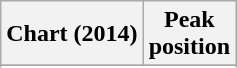<table class="wikitable sortable plainrowheaders" style="text-align:center">
<tr>
<th scope="col">Chart (2014)</th>
<th scope="col">Peak<br>position</th>
</tr>
<tr>
</tr>
<tr>
</tr>
<tr>
</tr>
</table>
